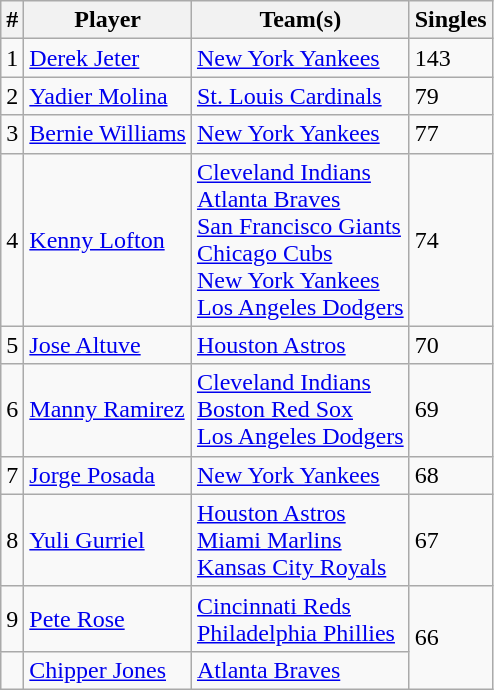<table class="wikitable" style="float:left;">
<tr>
<th>#</th>
<th>Player</th>
<th>Team(s)</th>
<th>Singles</th>
</tr>
<tr>
<td>1</td>
<td><a href='#'>Derek Jeter</a></td>
<td><a href='#'>New York Yankees</a></td>
<td>143</td>
</tr>
<tr>
<td>2</td>
<td><a href='#'>Yadier Molina</a></td>
<td><a href='#'>St. Louis Cardinals</a></td>
<td>79</td>
</tr>
<tr>
<td>3</td>
<td><a href='#'>Bernie Williams</a></td>
<td><a href='#'>New York Yankees</a></td>
<td>77</td>
</tr>
<tr>
<td>4</td>
<td><a href='#'>Kenny Lofton</a></td>
<td><a href='#'>Cleveland Indians</a><br><a href='#'>Atlanta Braves</a><br><a href='#'>San Francisco Giants</a><br><a href='#'>Chicago Cubs</a><br><a href='#'>New York Yankees</a><br><a href='#'>Los Angeles Dodgers</a></td>
<td>74</td>
</tr>
<tr>
<td>5</td>
<td><a href='#'>Jose Altuve</a></td>
<td><a href='#'>Houston Astros</a></td>
<td>70</td>
</tr>
<tr>
<td>6</td>
<td><a href='#'>Manny Ramirez</a></td>
<td><a href='#'>Cleveland Indians</a><br><a href='#'>Boston Red Sox</a><br><a href='#'>Los Angeles Dodgers</a></td>
<td>69</td>
</tr>
<tr>
<td>7</td>
<td><a href='#'>Jorge Posada</a></td>
<td><a href='#'>New York Yankees</a></td>
<td>68</td>
</tr>
<tr>
<td>8</td>
<td><a href='#'>Yuli Gurriel</a></td>
<td><a href='#'>Houston Astros</a><br><a href='#'>Miami Marlins</a><br><a href='#'>Kansas City Royals</a></td>
<td>67</td>
</tr>
<tr>
<td>9</td>
<td><a href='#'>Pete Rose</a></td>
<td><a href='#'>Cincinnati Reds</a><br><a href='#'>Philadelphia Phillies</a></td>
<td rowspan=2>66</td>
</tr>
<tr>
<td></td>
<td><a href='#'>Chipper Jones</a></td>
<td><a href='#'>Atlanta Braves</a></td>
</tr>
</table>
